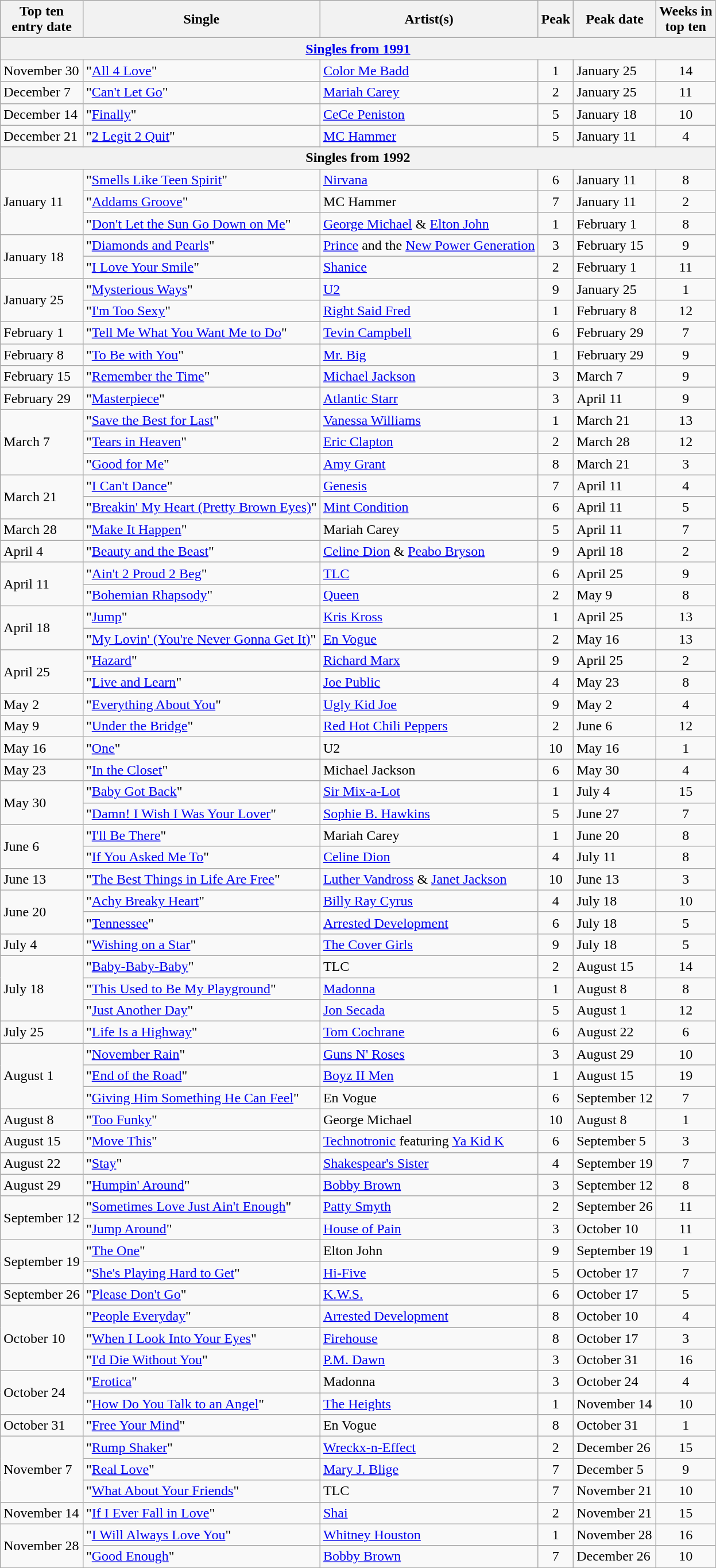<table class="wikitable sortable">
<tr>
<th>Top ten<br>entry date</th>
<th>Single</th>
<th>Artist(s)</th>
<th data-sort-type="number">Peak</th>
<th>Peak date</th>
<th data-sort-type="number">Weeks in<br>top ten</th>
</tr>
<tr>
<th colspan=6><a href='#'>Singles from 1991</a></th>
</tr>
<tr>
<td>November 30</td>
<td>"<a href='#'>All 4 Love</a>"</td>
<td><a href='#'>Color Me Badd</a></td>
<td align=center>1</td>
<td>January 25</td>
<td align=center>14</td>
</tr>
<tr>
<td>December 7</td>
<td>"<a href='#'>Can't Let Go</a>"</td>
<td><a href='#'>Mariah Carey</a></td>
<td align=center>2</td>
<td>January 25</td>
<td align=center>11</td>
</tr>
<tr>
<td>December 14</td>
<td>"<a href='#'>Finally</a>"</td>
<td><a href='#'>CeCe Peniston</a></td>
<td align=center>5</td>
<td>January 18</td>
<td align=center>10</td>
</tr>
<tr>
<td>December 21</td>
<td>"<a href='#'>2 Legit 2 Quit</a>"</td>
<td><a href='#'>MC Hammer</a></td>
<td align=center>5</td>
<td>January 11</td>
<td align=center>4</td>
</tr>
<tr>
<th colspan=6>Singles from 1992</th>
</tr>
<tr>
<td rowspan="3">January 11</td>
<td>"<a href='#'>Smells Like Teen Spirit</a>"</td>
<td><a href='#'>Nirvana</a></td>
<td align=center>6</td>
<td>January 11</td>
<td align=center>8</td>
</tr>
<tr>
<td>"<a href='#'>Addams Groove</a>"</td>
<td>MC Hammer</td>
<td align=center>7</td>
<td>January 11</td>
<td align=center>2</td>
</tr>
<tr>
<td>"<a href='#'>Don't Let the Sun Go Down on Me</a>"</td>
<td><a href='#'>George Michael</a> & <a href='#'>Elton John</a></td>
<td align=center>1</td>
<td>February 1</td>
<td align=center>8</td>
</tr>
<tr>
<td rowspan="2">January 18</td>
<td>"<a href='#'>Diamonds and Pearls</a>"</td>
<td><a href='#'>Prince</a> and the <a href='#'>New Power Generation</a></td>
<td align=center>3</td>
<td>February 15</td>
<td align=center>9</td>
</tr>
<tr>
<td>"<a href='#'>I Love Your Smile</a>"</td>
<td><a href='#'>Shanice</a></td>
<td align=center>2</td>
<td>February 1</td>
<td align=center>11</td>
</tr>
<tr>
<td rowspan="2">January 25</td>
<td>"<a href='#'>Mysterious Ways</a>"</td>
<td><a href='#'>U2</a></td>
<td align=center>9</td>
<td>January 25</td>
<td align=center>1</td>
</tr>
<tr>
<td>"<a href='#'>I'm Too Sexy</a>"</td>
<td><a href='#'>Right Said Fred</a></td>
<td align=center>1</td>
<td>February 8</td>
<td align=center>12</td>
</tr>
<tr>
<td>February 1</td>
<td>"<a href='#'>Tell Me What You Want Me to Do</a>"</td>
<td><a href='#'>Tevin Campbell</a></td>
<td align=center>6</td>
<td>February 29</td>
<td align=center>7</td>
</tr>
<tr>
<td>February 8</td>
<td>"<a href='#'>To Be with You</a>"</td>
<td><a href='#'>Mr. Big</a></td>
<td align=center>1</td>
<td>February 29</td>
<td align=center>9</td>
</tr>
<tr>
<td>February 15</td>
<td>"<a href='#'>Remember the Time</a>"</td>
<td><a href='#'>Michael Jackson</a></td>
<td align=center>3</td>
<td>March 7</td>
<td align=center>9</td>
</tr>
<tr>
<td>February 29</td>
<td>"<a href='#'>Masterpiece</a>"</td>
<td><a href='#'>Atlantic Starr</a></td>
<td align=center>3</td>
<td>April 11</td>
<td align=center>9</td>
</tr>
<tr>
<td rowspan="3">March 7</td>
<td>"<a href='#'>Save the Best for Last</a>"</td>
<td><a href='#'>Vanessa Williams</a></td>
<td align=center>1</td>
<td>March 21</td>
<td align=center>13</td>
</tr>
<tr>
<td>"<a href='#'>Tears in Heaven</a>"</td>
<td><a href='#'>Eric Clapton</a></td>
<td align=center>2</td>
<td>March 28</td>
<td align=center>12</td>
</tr>
<tr>
<td>"<a href='#'>Good for Me</a>"</td>
<td><a href='#'>Amy Grant</a></td>
<td align=center>8</td>
<td>March 21</td>
<td align=center>3</td>
</tr>
<tr>
<td rowspan="2">March 21</td>
<td>"<a href='#'>I Can't Dance</a>"</td>
<td><a href='#'>Genesis</a></td>
<td align=center>7</td>
<td>April 11</td>
<td align=center>4</td>
</tr>
<tr>
<td>"<a href='#'>Breakin' My Heart (Pretty Brown Eyes)</a>"</td>
<td><a href='#'>Mint Condition</a></td>
<td align=center>6</td>
<td>April 11</td>
<td align=center>5</td>
</tr>
<tr>
<td>March 28</td>
<td>"<a href='#'>Make It Happen</a>"</td>
<td>Mariah Carey</td>
<td align=center>5</td>
<td>April 11</td>
<td align=center>7</td>
</tr>
<tr>
<td>April 4</td>
<td>"<a href='#'>Beauty and the Beast</a>"</td>
<td><a href='#'>Celine Dion</a> & <a href='#'>Peabo Bryson</a></td>
<td align=center>9</td>
<td>April 18</td>
<td align=center>2</td>
</tr>
<tr>
<td rowspan="2">April 11</td>
<td>"<a href='#'>Ain't 2 Proud 2 Beg</a>"</td>
<td><a href='#'>TLC</a></td>
<td align=center>6</td>
<td>April 25</td>
<td align=center>9</td>
</tr>
<tr>
<td>"<a href='#'>Bohemian Rhapsody</a>"</td>
<td><a href='#'>Queen</a></td>
<td align=center>2</td>
<td>May 9</td>
<td align=center>8</td>
</tr>
<tr>
<td rowspan="2">April 18</td>
<td>"<a href='#'>Jump</a>"</td>
<td><a href='#'>Kris Kross</a></td>
<td align=center>1</td>
<td>April 25</td>
<td align=center>13</td>
</tr>
<tr>
<td>"<a href='#'>My Lovin' (You're Never Gonna Get It)</a>"</td>
<td><a href='#'>En Vogue</a></td>
<td align=center>2</td>
<td>May 16</td>
<td align=center>13</td>
</tr>
<tr>
<td rowspan="2">April 25</td>
<td>"<a href='#'>Hazard</a>"</td>
<td><a href='#'>Richard Marx</a></td>
<td align=center>9</td>
<td>April 25</td>
<td align=center>2</td>
</tr>
<tr>
<td>"<a href='#'>Live and Learn</a>"</td>
<td><a href='#'>Joe Public</a></td>
<td align=center>4</td>
<td>May 23</td>
<td align=center>8</td>
</tr>
<tr>
<td>May 2</td>
<td>"<a href='#'>Everything About You</a>"</td>
<td><a href='#'>Ugly Kid Joe</a></td>
<td align=center>9</td>
<td>May 2</td>
<td align=center>4</td>
</tr>
<tr>
<td>May 9</td>
<td>"<a href='#'>Under the Bridge</a>"</td>
<td><a href='#'>Red Hot Chili Peppers</a></td>
<td align=center>2</td>
<td>June 6</td>
<td align=center>12</td>
</tr>
<tr>
<td>May 16</td>
<td>"<a href='#'>One</a>"</td>
<td>U2</td>
<td align=center>10</td>
<td>May 16</td>
<td align=center>1</td>
</tr>
<tr>
<td>May 23</td>
<td>"<a href='#'>In the Closet</a>"</td>
<td>Michael Jackson</td>
<td align=center>6</td>
<td>May 30</td>
<td align=center>4</td>
</tr>
<tr>
<td rowspan="2">May 30</td>
<td>"<a href='#'>Baby Got Back</a>"</td>
<td><a href='#'>Sir Mix-a-Lot</a></td>
<td align=center>1</td>
<td>July 4</td>
<td align=center>15</td>
</tr>
<tr>
<td>"<a href='#'>Damn! I Wish I Was Your Lover</a>"</td>
<td><a href='#'>Sophie B. Hawkins</a></td>
<td align=center>5</td>
<td>June 27</td>
<td align=center>7</td>
</tr>
<tr>
<td rowspan="2">June 6</td>
<td>"<a href='#'>I'll Be There</a>"</td>
<td>Mariah Carey</td>
<td align=center>1</td>
<td>June 20</td>
<td align=center>8</td>
</tr>
<tr>
<td>"<a href='#'>If You Asked Me To</a>"</td>
<td><a href='#'>Celine Dion</a></td>
<td align=center>4</td>
<td>July 11</td>
<td align=center>8</td>
</tr>
<tr>
<td>June 13</td>
<td>"<a href='#'>The Best Things in Life Are Free</a>"</td>
<td><a href='#'>Luther Vandross</a> & <a href='#'>Janet Jackson</a></td>
<td align=center>10</td>
<td>June 13</td>
<td align=center>3</td>
</tr>
<tr>
<td rowspan="2">June 20</td>
<td>"<a href='#'>Achy Breaky Heart</a>"</td>
<td><a href='#'>Billy Ray Cyrus</a></td>
<td align=center>4</td>
<td>July 18</td>
<td align=center>10</td>
</tr>
<tr>
<td>"<a href='#'>Tennessee</a>"</td>
<td><a href='#'>Arrested Development</a></td>
<td align=center>6</td>
<td>July 18</td>
<td align=center>5</td>
</tr>
<tr>
<td>July 4</td>
<td>"<a href='#'>Wishing on a Star</a>"</td>
<td><a href='#'>The Cover Girls</a></td>
<td align=center>9</td>
<td>July 18</td>
<td align=center>5</td>
</tr>
<tr>
<td rowspan="3">July 18</td>
<td>"<a href='#'>Baby-Baby-Baby</a>"</td>
<td>TLC</td>
<td align=center>2</td>
<td>August 15</td>
<td align=center>14</td>
</tr>
<tr>
<td>"<a href='#'>This Used to Be My Playground</a>"</td>
<td><a href='#'>Madonna</a></td>
<td align=center>1</td>
<td>August 8</td>
<td align=center>8</td>
</tr>
<tr>
<td>"<a href='#'>Just Another Day</a>"</td>
<td><a href='#'>Jon Secada</a></td>
<td align=center>5</td>
<td>August 1</td>
<td align=center>12</td>
</tr>
<tr>
<td>July 25</td>
<td>"<a href='#'>Life Is a Highway</a>"</td>
<td><a href='#'>Tom Cochrane</a></td>
<td align=center>6</td>
<td>August 22</td>
<td align=center>6</td>
</tr>
<tr>
<td rowspan="3">August 1</td>
<td>"<a href='#'>November Rain</a>"</td>
<td><a href='#'>Guns N' Roses</a></td>
<td align=center>3</td>
<td>August 29</td>
<td align=center>10</td>
</tr>
<tr>
<td>"<a href='#'>End of the Road</a>"</td>
<td><a href='#'>Boyz II Men</a></td>
<td align=center>1</td>
<td>August 15</td>
<td align=center>19</td>
</tr>
<tr>
<td>"<a href='#'>Giving Him Something He Can Feel</a>"</td>
<td>En Vogue</td>
<td align=center>6</td>
<td>September 12</td>
<td align=center>7</td>
</tr>
<tr>
<td>August 8</td>
<td>"<a href='#'>Too Funky</a>"</td>
<td>George Michael</td>
<td align=center>10</td>
<td>August 8</td>
<td align=center>1</td>
</tr>
<tr>
<td>August 15</td>
<td>"<a href='#'>Move This</a>"</td>
<td><a href='#'>Technotronic</a> featuring <a href='#'>Ya Kid K</a></td>
<td align=center>6</td>
<td>September 5</td>
<td align=center>3</td>
</tr>
<tr>
<td>August 22</td>
<td>"<a href='#'>Stay</a>"</td>
<td><a href='#'>Shakespear's Sister</a></td>
<td align=center>4</td>
<td>September 19</td>
<td align=center>7</td>
</tr>
<tr>
<td>August 29</td>
<td>"<a href='#'>Humpin' Around</a>"</td>
<td><a href='#'>Bobby Brown</a></td>
<td align=center>3</td>
<td>September 12</td>
<td align=center>8</td>
</tr>
<tr>
<td rowspan="2">September 12</td>
<td>"<a href='#'>Sometimes Love Just Ain't Enough</a>"</td>
<td><a href='#'>Patty Smyth</a></td>
<td align=center>2</td>
<td>September 26</td>
<td align=center>11</td>
</tr>
<tr>
<td>"<a href='#'>Jump Around</a>"</td>
<td><a href='#'>House of Pain</a></td>
<td align=center>3</td>
<td>October 10</td>
<td align=center>11</td>
</tr>
<tr>
<td rowspan="2">September 19</td>
<td>"<a href='#'>The One</a>"</td>
<td>Elton John</td>
<td align=center>9</td>
<td>September 19</td>
<td align=center>1</td>
</tr>
<tr>
<td>"<a href='#'>She's Playing Hard to Get</a>"</td>
<td><a href='#'>Hi-Five</a></td>
<td align=center>5</td>
<td>October 17</td>
<td align=center>7</td>
</tr>
<tr>
<td>September 26</td>
<td>"<a href='#'>Please Don't Go</a>"</td>
<td><a href='#'>K.W.S.</a></td>
<td align=center>6</td>
<td>October 17</td>
<td align=center>5</td>
</tr>
<tr>
<td rowspan="3">October 10</td>
<td>"<a href='#'>People Everyday</a>"</td>
<td><a href='#'>Arrested Development</a></td>
<td align=center>8</td>
<td>October 10</td>
<td align=center>4</td>
</tr>
<tr>
<td>"<a href='#'>When I Look Into Your Eyes</a>"</td>
<td><a href='#'>Firehouse</a></td>
<td align=center>8</td>
<td>October 17</td>
<td align=center>3</td>
</tr>
<tr>
<td>"<a href='#'>I'd Die Without You</a>"</td>
<td><a href='#'>P.M. Dawn</a></td>
<td align=center>3</td>
<td>October 31</td>
<td align=center>16</td>
</tr>
<tr>
<td rowspan="2">October 24</td>
<td>"<a href='#'>Erotica</a>"</td>
<td>Madonna</td>
<td align=center>3</td>
<td>October 24</td>
<td align=center>4</td>
</tr>
<tr>
<td>"<a href='#'>How Do You Talk to an Angel</a>"</td>
<td><a href='#'>The Heights</a></td>
<td align=center>1</td>
<td>November 14</td>
<td align=center>10</td>
</tr>
<tr>
<td>October 31</td>
<td>"<a href='#'>Free Your Mind</a>"</td>
<td>En Vogue</td>
<td align=center>8</td>
<td>October 31</td>
<td align=center>1</td>
</tr>
<tr>
<td rowspan="3">November 7</td>
<td>"<a href='#'>Rump Shaker</a>"</td>
<td><a href='#'>Wreckx-n-Effect</a></td>
<td align=center>2</td>
<td>December 26</td>
<td align=center>15</td>
</tr>
<tr>
<td>"<a href='#'>Real Love</a>"</td>
<td><a href='#'>Mary J. Blige</a></td>
<td align=center>7</td>
<td>December 5</td>
<td align=center>9</td>
</tr>
<tr>
<td>"<a href='#'>What About Your Friends</a>"</td>
<td>TLC</td>
<td align=center>7</td>
<td>November 21</td>
<td align=center>10</td>
</tr>
<tr>
<td>November 14</td>
<td>"<a href='#'>If I Ever Fall in Love</a>"</td>
<td><a href='#'>Shai</a></td>
<td align=center>2</td>
<td>November 21</td>
<td align=center>15</td>
</tr>
<tr>
<td rowspan="2">November 28</td>
<td>"<a href='#'>I Will Always Love You</a>"</td>
<td><a href='#'>Whitney Houston</a></td>
<td align=center>1</td>
<td>November 28</td>
<td align=center>16</td>
</tr>
<tr>
<td>"<a href='#'>Good Enough</a>"</td>
<td><a href='#'>Bobby Brown</a></td>
<td align=center>7</td>
<td>December 26</td>
<td align=center>10</td>
</tr>
<tr>
</tr>
</table>
